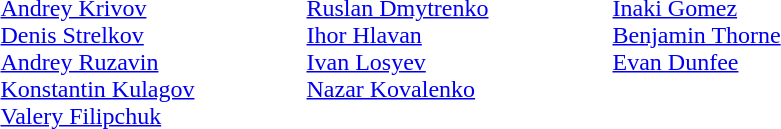<table>
<tr>
<td width=200 valign=top><em></em><br><a href='#'>Andrey Krivov</a><br><a href='#'>Denis Strelkov</a><br><a href='#'>Andrey Ruzavin</a><br><a href='#'>Konstantin Kulagov</a><br><a href='#'>Valery Filipchuk</a></td>
<td width=200 valign=top><em></em><br><a href='#'>Ruslan Dmytrenko</a><br><a href='#'>Ihor Hlavan</a><br><a href='#'>Ivan Losyev</a><br><a href='#'>Nazar Kovalenko</a></td>
<td width=200 valign=top><em></em><br><a href='#'>Inaki Gomez</a><br><a href='#'>Benjamin Thorne</a><br><a href='#'>Evan Dunfee</a></td>
</tr>
</table>
